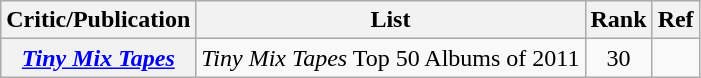<table class="wikitable plainrowheaders">
<tr>
<th>Critic/Publication</th>
<th>List</th>
<th>Rank</th>
<th>Ref</th>
</tr>
<tr>
<th scope="row"><em><a href='#'>Tiny Mix Tapes</a></em></th>
<td><em>Tiny Mix Tapes</em> Top 50 Albums of 2011</td>
<td style="text-align:center;">30</td>
<td style="text-align:center;"></td>
</tr>
</table>
